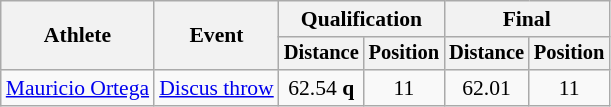<table class=wikitable style="font-size:90%">
<tr>
<th rowspan="2">Athlete</th>
<th rowspan="2">Event</th>
<th colspan="2">Qualification</th>
<th colspan="2">Final</th>
</tr>
<tr style="font-size:95%">
<th>Distance</th>
<th>Position</th>
<th>Distance</th>
<th>Position</th>
</tr>
<tr style=text-align:center>
<td style=text-align:left><a href='#'>Mauricio Ortega</a></td>
<td style=text-align:left><a href='#'>Discus throw</a></td>
<td>62.54 <strong>q</strong></td>
<td>11</td>
<td>62.01</td>
<td>11</td>
</tr>
</table>
